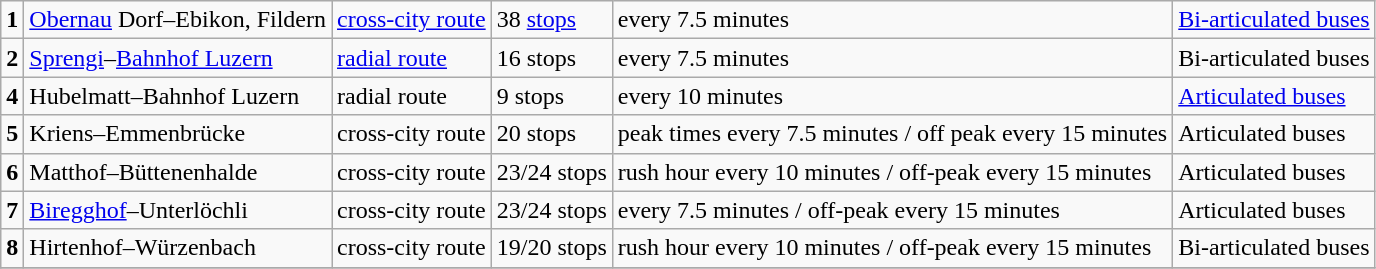<table class="wikitable">
<tr>
<td><strong>1</strong></td>
<td><a href='#'>Obernau</a> Dorf–Ebikon, Fildern</td>
<td><a href='#'>cross-city route</a></td>
<td>38 <a href='#'>stops</a></td>
<td>every 7.5 minutes</td>
<td><a href='#'>Bi-articulated buses</a></td>
</tr>
<tr>
<td><strong>2</strong></td>
<td><a href='#'>Sprengi</a>–<a href='#'>Bahnhof Luzern</a></td>
<td><a href='#'>radial route</a></td>
<td>16 stops</td>
<td>every 7.5 minutes</td>
<td>Bi-articulated buses</td>
</tr>
<tr>
<td><strong>4</strong></td>
<td>Hubelmatt–Bahnhof Luzern</td>
<td>radial route</td>
<td>9 stops</td>
<td>every 10 minutes</td>
<td><a href='#'>Articulated buses</a></td>
</tr>
<tr>
<td><strong>5</strong></td>
<td>Kriens–Emmenbrücke</td>
<td>cross-city route</td>
<td>20 stops</td>
<td>peak times every 7.5 minutes / off peak every 15 minutes</td>
<td>Articulated buses</td>
</tr>
<tr>
<td><strong>6</strong></td>
<td>Matthof–Büttenenhalde</td>
<td>cross-city route</td>
<td>23/24 stops</td>
<td>rush hour every 10 minutes / off-peak every 15 minutes</td>
<td>Articulated buses</td>
</tr>
<tr>
<td><strong>7</strong></td>
<td><a href='#'>Biregghof</a>–Unterlöchli</td>
<td>cross-city route</td>
<td>23/24 stops</td>
<td>every 7.5 minutes / off-peak every 15 minutes</td>
<td>Articulated buses</td>
</tr>
<tr>
<td><strong>8</strong></td>
<td>Hirtenhof–Würzenbach</td>
<td>cross-city route</td>
<td>19/20 stops</td>
<td>rush hour every 10 minutes / off-peak every 15 minutes</td>
<td>Bi-articulated buses</td>
</tr>
<tr>
</tr>
</table>
